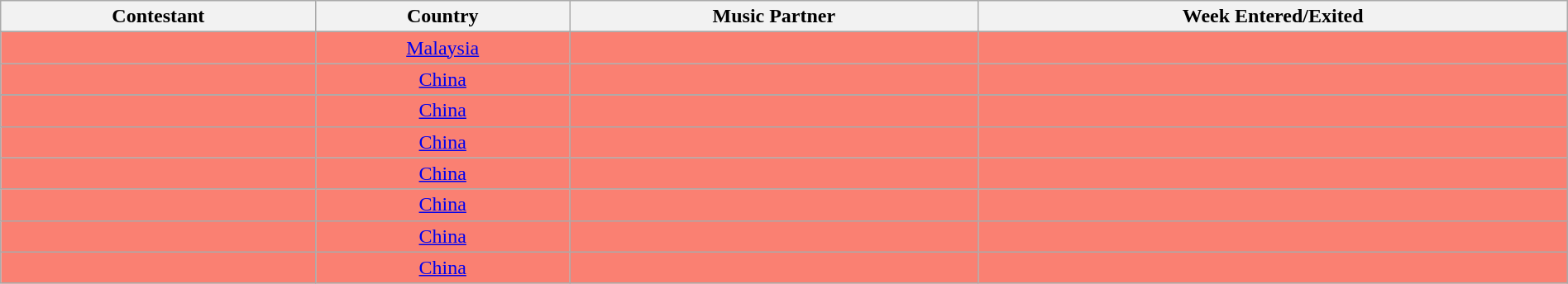<table class="wikitable sortable" style="width:100%; text-align:center;">
<tr>
<th>Contestant</th>
<th>Country</th>
<th>Music Partner</th>
<th>Week Entered/Exited</th>
</tr>
<tr>
</tr>
<tr bgcolor=salmon>
<td></td>
<td><a href='#'>Malaysia</a></td>
<td></td>
<td></td>
</tr>
<tr bgcolor=salmon>
<td></td>
<td><a href='#'>China</a></td>
<td></td>
<td></td>
</tr>
<tr>
</tr>
<tr bgcolor=salmon>
<td></td>
<td><a href='#'>China</a></td>
<td></td>
<td></td>
</tr>
<tr bgcolor=salmon>
<td></td>
<td><a href='#'>China</a></td>
<td></td>
<td></td>
</tr>
<tr bgcolor=salmon>
<td></td>
<td><a href='#'>China</a></td>
<td></td>
<td></td>
</tr>
<tr bgcolor=salmon>
<td></td>
<td><a href='#'>China</a></td>
<td></td>
<td></td>
</tr>
<tr bgcolor=salmon>
<td></td>
<td><a href='#'>China</a></td>
<td></td>
<td></td>
</tr>
<tr bgcolor=salmon>
<td></td>
<td><a href='#'>China</a></td>
<td></td>
<td></td>
</tr>
</table>
